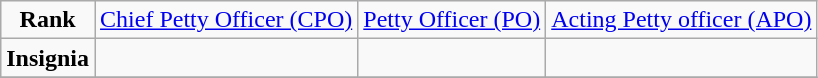<table class="wikitable" style="text-align:center">
<tr>
<td><strong>Rank</strong></td>
<td><a href='#'>Chief Petty Officer (CPO)</a></td>
<td><a href='#'>Petty Officer (PO)</a></td>
<td><a href='#'>Acting Petty officer (APO)</a></td>
</tr>
<tr>
<td><strong>Insignia</strong></td>
<td></td>
<td></td>
<td></td>
</tr>
<tr>
</tr>
</table>
